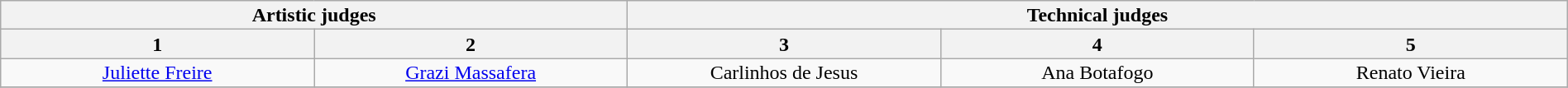<table class="wikitable" style="font-size:100%; line-height:16px; text-align:center" width="100%">
<tr>
<th colspan=2>Artistic judges</th>
<th colspan=3>Technical judges</th>
</tr>
<tr>
<th width="20.0%">1</th>
<th width="20.0%">2</th>
<th width="20.0%">3</th>
<th width="20.0%">4</th>
<th width="20.0%">5</th>
</tr>
<tr>
<td><a href='#'>Juliette Freire</a></td>
<td><a href='#'>Grazi Massafera</a></td>
<td>Carlinhos de Jesus</td>
<td>Ana Botafogo</td>
<td>Renato Vieira</td>
</tr>
<tr>
</tr>
</table>
